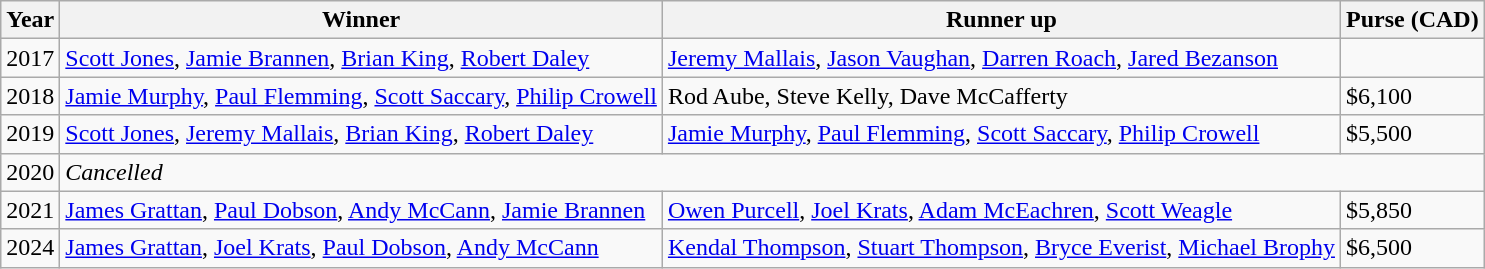<table class="wikitable">
<tr>
<th scope="col">Year</th>
<th scope="col">Winner</th>
<th scope="col">Runner up</th>
<th scope="col">Purse (CAD)</th>
</tr>
<tr>
<td>2017</td>
<td> <a href='#'>Scott Jones</a>, <a href='#'>Jamie Brannen</a>, <a href='#'>Brian King</a>, <a href='#'>Robert Daley</a></td>
<td> <a href='#'>Jeremy Mallais</a>, <a href='#'>Jason Vaughan</a>, <a href='#'>Darren Roach</a>, <a href='#'>Jared Bezanson</a></td>
<td></td>
</tr>
<tr>
<td>2018</td>
<td> <a href='#'>Jamie Murphy</a>, <a href='#'>Paul Flemming</a>, <a href='#'>Scott Saccary</a>, <a href='#'>Philip Crowell</a></td>
<td> Rod Aube, Steve Kelly, Dave McCafferty</td>
<td>$6,100</td>
</tr>
<tr>
<td>2019</td>
<td> <a href='#'>Scott Jones</a>, <a href='#'>Jeremy Mallais</a>, <a href='#'>Brian King</a>, <a href='#'>Robert Daley</a></td>
<td> <a href='#'>Jamie Murphy</a>, <a href='#'>Paul Flemming</a>, <a href='#'>Scott Saccary</a>, <a href='#'>Philip Crowell</a></td>
<td>$5,500</td>
</tr>
<tr>
<td>2020</td>
<td colspan="3"><em>Cancelled</em></td>
</tr>
<tr>
<td>2021</td>
<td> <a href='#'>James Grattan</a>, <a href='#'>Paul Dobson</a>, <a href='#'>Andy McCann</a>, <a href='#'>Jamie Brannen</a></td>
<td> <a href='#'>Owen Purcell</a>, <a href='#'>Joel Krats</a>, <a href='#'>Adam McEachren</a>, <a href='#'>Scott Weagle</a></td>
<td>$5,850</td>
</tr>
<tr>
<td>2024</td>
<td> <a href='#'>James Grattan</a>, <a href='#'>Joel Krats</a>, <a href='#'>Paul Dobson</a>, <a href='#'>Andy McCann</a></td>
<td> <a href='#'>Kendal Thompson</a>, <a href='#'>Stuart Thompson</a>, <a href='#'>Bryce Everist</a>, <a href='#'>Michael Brophy</a></td>
<td>$6,500</td>
</tr>
</table>
